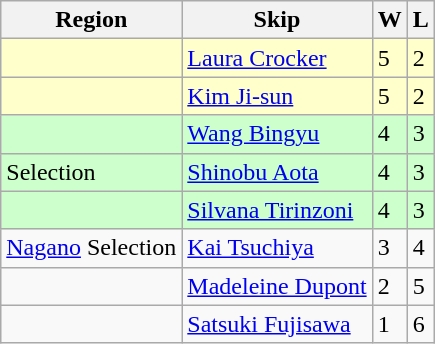<table class=wikitable>
<tr>
<th>Region</th>
<th>Skip</th>
<th>W</th>
<th>L</th>
</tr>
<tr bgcolor=#ffffcc>
<td></td>
<td><a href='#'>Laura Crocker</a></td>
<td>5</td>
<td>2</td>
</tr>
<tr bgcolor=#ffffcc>
<td></td>
<td><a href='#'>Kim Ji-sun</a></td>
<td>5</td>
<td>2</td>
</tr>
<tr bgcolor=#ccffcc>
<td></td>
<td><a href='#'>Wang Bingyu</a></td>
<td>4</td>
<td>3</td>
</tr>
<tr bgcolor=#ccffcc>
<td> Selection</td>
<td><a href='#'>Shinobu Aota</a></td>
<td>4</td>
<td>3</td>
</tr>
<tr bgcolor=#ccffcc>
<td></td>
<td><a href='#'>Silvana Tirinzoni</a></td>
<td>4</td>
<td>3</td>
</tr>
<tr>
<td> <a href='#'>Nagano</a> Selection</td>
<td><a href='#'>Kai Tsuchiya</a></td>
<td>3</td>
<td>4</td>
</tr>
<tr>
<td></td>
<td><a href='#'>Madeleine Dupont</a></td>
<td>2</td>
<td>5</td>
</tr>
<tr>
<td></td>
<td><a href='#'>Satsuki Fujisawa</a></td>
<td>1</td>
<td>6</td>
</tr>
</table>
